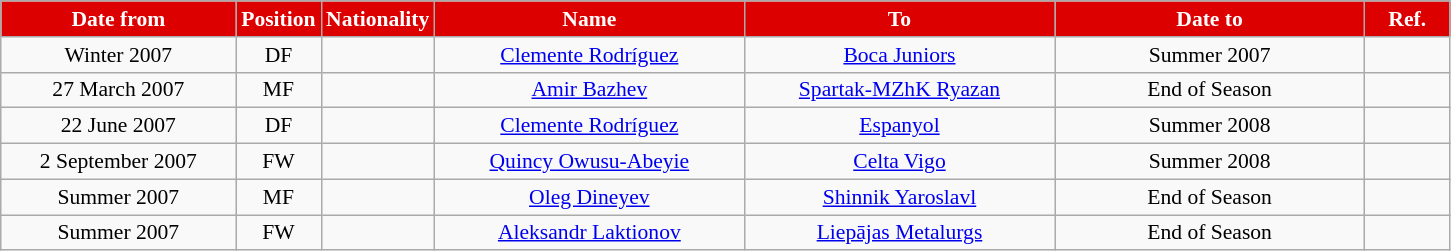<table class="wikitable" style="text-align:center; font-size:90%; ">
<tr>
<th style="background:#DD0000; color:white; width:150px;">Date from</th>
<th style="background:#DD0000; color:white; width:50px;">Position</th>
<th style="background:#DD0000; color:white; width:50px;">Nationality</th>
<th style="background:#DD0000; color:white; width:200px;">Name</th>
<th style="background:#DD0000; color:white; width:200px;">To</th>
<th style="background:#DD0000; color:white; width:200px;">Date to</th>
<th style="background:#DD0000; color:white; width:50px;">Ref.</th>
</tr>
<tr>
<td>Winter 2007</td>
<td>DF</td>
<td></td>
<td><a href='#'>Clemente Rodríguez</a></td>
<td><a href='#'>Boca Juniors</a></td>
<td>Summer 2007</td>
<td></td>
</tr>
<tr>
<td>27 March 2007</td>
<td>MF</td>
<td></td>
<td><a href='#'>Amir Bazhev</a></td>
<td><a href='#'>Spartak-MZhK Ryazan</a></td>
<td>End of Season</td>
<td></td>
</tr>
<tr>
<td>22 June 2007</td>
<td>DF</td>
<td></td>
<td><a href='#'>Clemente Rodríguez</a></td>
<td><a href='#'>Espanyol</a></td>
<td>Summer 2008</td>
<td></td>
</tr>
<tr>
<td>2 September 2007</td>
<td>FW</td>
<td></td>
<td><a href='#'>Quincy Owusu-Abeyie</a></td>
<td><a href='#'>Celta Vigo</a></td>
<td>Summer 2008</td>
<td></td>
</tr>
<tr>
<td>Summer 2007</td>
<td>MF</td>
<td></td>
<td><a href='#'>Oleg Dineyev</a></td>
<td><a href='#'>Shinnik Yaroslavl</a></td>
<td>End of Season</td>
<td></td>
</tr>
<tr>
<td>Summer 2007</td>
<td>FW</td>
<td></td>
<td><a href='#'>Aleksandr Laktionov</a></td>
<td><a href='#'>Liepājas Metalurgs</a></td>
<td>End of Season</td>
<td></td>
</tr>
</table>
